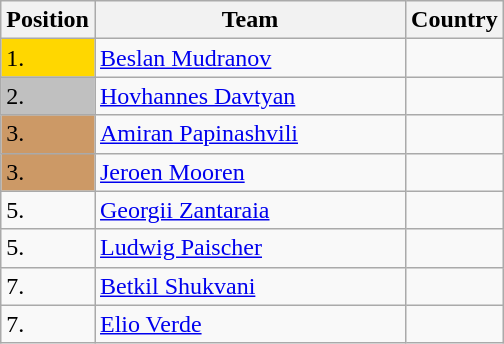<table class=wikitable>
<tr>
<th width=10>Position</th>
<th width=200>Team</th>
<th>Country</th>
</tr>
<tr>
<td bgcolor=gold>1.</td>
<td><a href='#'>Beslan Mudranov</a></td>
<td></td>
</tr>
<tr>
<td bgcolor="silver">2.</td>
<td><a href='#'>Hovhannes Davtyan</a></td>
<td></td>
</tr>
<tr>
<td bgcolor="CC9966">3.</td>
<td><a href='#'>Amiran Papinashvili</a></td>
<td></td>
</tr>
<tr>
<td bgcolor="CC9966">3.</td>
<td><a href='#'>Jeroen Mooren</a></td>
<td></td>
</tr>
<tr>
<td>5.</td>
<td><a href='#'>Georgii Zantaraia</a></td>
<td></td>
</tr>
<tr>
<td>5.</td>
<td><a href='#'>Ludwig Paischer</a></td>
<td></td>
</tr>
<tr>
<td>7.</td>
<td><a href='#'>Betkil Shukvani</a></td>
<td></td>
</tr>
<tr>
<td>7.</td>
<td><a href='#'>Elio Verde</a></td>
<td></td>
</tr>
</table>
